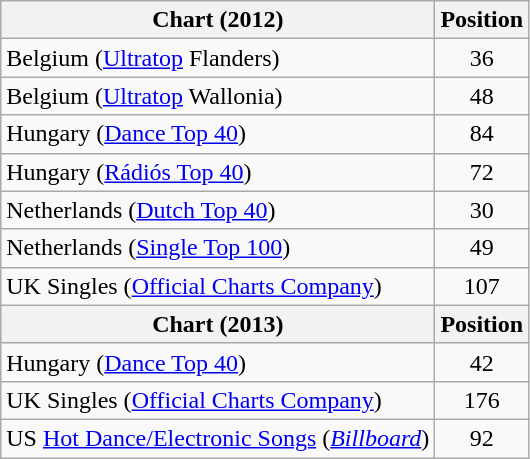<table class="wikitable sortable">
<tr>
<th scope="col">Chart (2012)</th>
<th scope="col">Position</th>
</tr>
<tr>
<td>Belgium (<a href='#'>Ultratop</a> Flanders)</td>
<td style="text-align:center;">36</td>
</tr>
<tr>
<td>Belgium (<a href='#'>Ultratop</a> Wallonia)</td>
<td style="text-align:center;">48</td>
</tr>
<tr>
<td>Hungary (<a href='#'>Dance Top 40</a>)</td>
<td style="text-align:center;">84</td>
</tr>
<tr>
<td>Hungary (<a href='#'>Rádiós Top 40</a>)</td>
<td style="text-align:center;">72</td>
</tr>
<tr>
<td>Netherlands (<a href='#'>Dutch Top 40</a>)</td>
<td style="text-align:center;">30</td>
</tr>
<tr>
<td>Netherlands (<a href='#'>Single Top 100</a>)</td>
<td style="text-align:center;">49</td>
</tr>
<tr>
<td>UK Singles (<a href='#'>Official Charts Company</a>)</td>
<td style="text-align:center;">107</td>
</tr>
<tr>
<th scope="col">Chart (2013)</th>
<th scope="col">Position</th>
</tr>
<tr>
<td>Hungary (<a href='#'>Dance Top 40</a>)</td>
<td style="text-align:center;">42</td>
</tr>
<tr>
<td>UK Singles (<a href='#'>Official Charts Company</a>)</td>
<td style="text-align:center;">176</td>
</tr>
<tr>
<td>US <a href='#'>Hot Dance/Electronic Songs</a> (<em><a href='#'>Billboard</a></em>)</td>
<td style="text-align:center;">92</td>
</tr>
</table>
